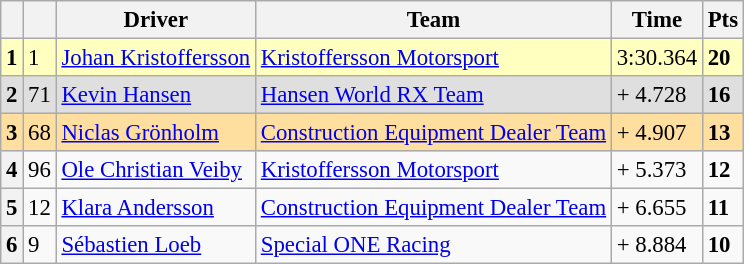<table class="wikitable" style="font-size:95%">
<tr>
<th></th>
<th></th>
<th>Driver</th>
<th>Team</th>
<th>Time</th>
<th>Pts</th>
</tr>
<tr>
<th style="background:#ffffbf;">1</th>
<td style="background:#ffffbf;">1</td>
<td style="background:#ffffbf;"> <a href='#'>Johan Kristoffersson</a></td>
<td style="background:#ffffbf;"><a href='#'>Kristoffersson Motorsport</a></td>
<td style="background:#ffffbf;">3:30.364</td>
<td style="background:#ffffbf;"><strong>20</strong></td>
</tr>
<tr>
<th style="background:#dfdfdf;">2</th>
<td style="background:#dfdfdf;">71</td>
<td style="background:#dfdfdf;"> <a href='#'>Kevin Hansen</a></td>
<td style="background:#dfdfdf;"><a href='#'>Hansen World RX Team</a></td>
<td style="background:#dfdfdf;">+ 4.728</td>
<td style="background:#dfdfdf;"><strong>16</strong></td>
</tr>
<tr>
<th style="background:#ffdf9f;">3</th>
<td style="background:#ffdf9f;">68</td>
<td style="background:#ffdf9f;"> <a href='#'>Niclas Grönholm</a></td>
<td style="background:#ffdf9f;"><a href='#'>Construction Equipment Dealer Team</a></td>
<td style="background:#ffdf9f;">+ 4.907</td>
<td style="background:#ffdf9f;"><strong>13</strong></td>
</tr>
<tr>
<th>4</th>
<td>96</td>
<td> <a href='#'>Ole Christian Veiby</a></td>
<td><a href='#'>Kristoffersson Motorsport</a></td>
<td>+ 5.373</td>
<td><strong>12</strong></td>
</tr>
<tr>
<th>5</th>
<td>12</td>
<td> <a href='#'>Klara Andersson</a></td>
<td><a href='#'>Construction Equipment Dealer Team</a></td>
<td>+ 6.655</td>
<td><strong>11</strong></td>
</tr>
<tr>
<th>6</th>
<td>9</td>
<td> <a href='#'>Sébastien Loeb</a></td>
<td><a href='#'>Special ONE Racing</a></td>
<td>+ 8.884</td>
<td><strong>10</strong></td>
</tr>
</table>
